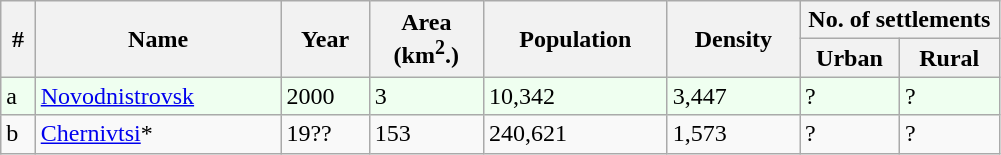<table class="wikitable">
<tr>
<th rowspan=2>#</th>
<th rowspan=2>Name</th>
<th rowspan=2>Year</th>
<th rowspan=2>Area<br>(km<sup>2</sup>.)</th>
<th rowspan=2>Population</th>
<th rowspan=2>Density</th>
<th colspan=2>No. of settlements</th>
</tr>
<tr>
<th width=10%>Urban</th>
<th width=10%>Rural</th>
</tr>
<tr bgcolor="#EF0FFFF">
<td>a</td>
<td><a href='#'>Novodnistrovsk</a></td>
<td>2000</td>
<td>3</td>
<td>10,342</td>
<td>3,447</td>
<td>?</td>
<td>?</td>
</tr>
<tr>
<td>b</td>
<td><a href='#'>Chernivtsi</a>*</td>
<td>19??</td>
<td>153</td>
<td>240,621</td>
<td>1,573</td>
<td>?</td>
<td>?</td>
</tr>
</table>
